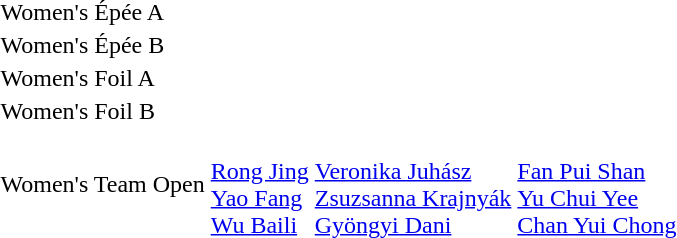<table>
<tr>
<td>Women's Épée A<br></td>
<td></td>
<td></td>
<td></td>
</tr>
<tr>
<td>Women's Épée B<br></td>
<td></td>
<td></td>
<td></td>
</tr>
<tr>
<td>Women's Foil A<br></td>
<td></td>
<td></td>
<td></td>
</tr>
<tr>
<td>Women's Foil B<br></td>
<td></td>
<td></td>
<td></td>
</tr>
<tr>
<td>Women's Team Open<br></td>
<td><br><a href='#'>Rong Jing</a><br><a href='#'>Yao Fang</a><br><a href='#'>Wu Baili</a></td>
<td><br><a href='#'>Veronika Juhász</a><br><a href='#'>Zsuzsanna Krajnyák</a><br><a href='#'>Gyöngyi Dani</a></td>
<td><br><a href='#'>Fan Pui Shan</a><br><a href='#'>Yu Chui Yee</a><br><a href='#'>Chan Yui Chong</a></td>
</tr>
</table>
